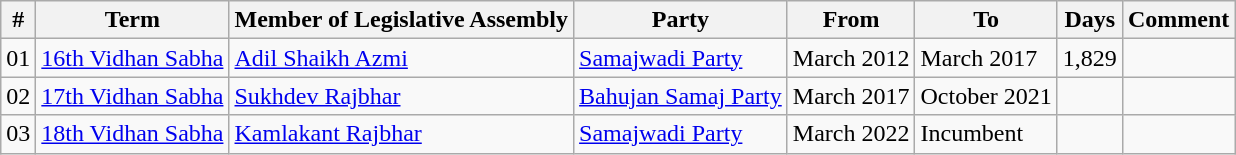<table class="wikitable plainrowheaders sortable" style="font-size: x-big;">
<tr>
<th Scope=col>#</th>
<th scope=col>Term</th>
<th scope=col>Member of Legislative Assembly</th>
<th scope=col>Party</th>
<th scope=col>From</th>
<th scope=col>To</th>
<th scope=col>Days</th>
<th scope=col>Comment</th>
</tr>
<tr>
<td>01</td>
<td><a href='#'>16th Vidhan Sabha</a></td>
<td><a href='#'>Adil Shaikh Azmi</a></td>
<td><a href='#'>Samajwadi Party</a></td>
<td>March 2012</td>
<td>March 2017</td>
<td>1,829</td>
<td></td>
</tr>
<tr>
<td>02</td>
<td><a href='#'>17th Vidhan Sabha</a></td>
<td><a href='#'>Sukhdev Rajbhar</a></td>
<td><a href='#'>Bahujan Samaj Party</a></td>
<td>March 2017</td>
<td>October 2021</td>
<td></td>
<td></td>
</tr>
<tr>
<td>03</td>
<td><a href='#'>18th Vidhan Sabha</a></td>
<td><a href='#'>Kamlakant Rajbhar</a></td>
<td><a href='#'>Samajwadi Party</a></td>
<td>March 2022</td>
<td>Incumbent</td>
<td></td>
<td></td>
</tr>
</table>
